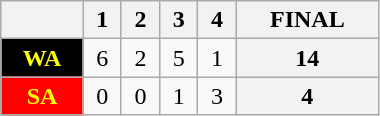<table class=wikitable style="width:20%;15%;15%;15%;15%;20%">
<tr>
<th></th>
<th>1</th>
<th>2</th>
<th>3</th>
<th>4</th>
<th>FINAL</th>
</tr>
<tr>
<th style="background:black; color:yellow">WA</th>
<td align=center>6</td>
<td align=center>2</td>
<td align=center>5</td>
<td align=center>1</td>
<th>14</th>
</tr>
<tr>
<th style="background:red; color:yellow">SA</th>
<td align=center>0</td>
<td align=center>0</td>
<td align=center>1</td>
<td align=center>3</td>
<th>4</th>
</tr>
</table>
